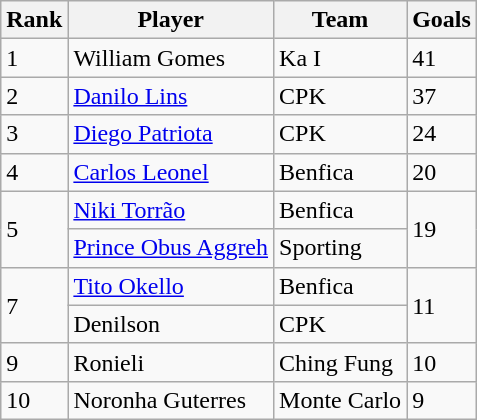<table class="wikitable">
<tr>
<th>Rank</th>
<th>Player</th>
<th>Team</th>
<th>Goals</th>
</tr>
<tr>
<td>1</td>
<td> William Gomes</td>
<td>Ka I</td>
<td>41</td>
</tr>
<tr>
<td>2</td>
<td> <a href='#'>Danilo Lins</a></td>
<td>CPK</td>
<td>37</td>
</tr>
<tr>
<td>3</td>
<td> <a href='#'>Diego Patriota</a></td>
<td>CPK</td>
<td>24</td>
</tr>
<tr>
<td>4</td>
<td> <a href='#'>Carlos Leonel</a></td>
<td>Benfica</td>
<td>20</td>
</tr>
<tr>
<td rowspan=2>5</td>
<td> <a href='#'>Niki Torrão</a></td>
<td>Benfica</td>
<td rowspan=2>19</td>
</tr>
<tr>
<td> <a href='#'>Prince Obus Aggreh</a></td>
<td>Sporting</td>
</tr>
<tr>
<td rowspan=2>7</td>
<td> <a href='#'>Tito Okello</a></td>
<td>Benfica</td>
<td rowspan=2>11</td>
</tr>
<tr>
<td> Denilson</td>
<td>CPK</td>
</tr>
<tr>
<td>9</td>
<td> Ronieli</td>
<td>Ching Fung</td>
<td>10</td>
</tr>
<tr>
<td>10</td>
<td> Noronha Guterres</td>
<td>Monte Carlo</td>
<td>9</td>
</tr>
</table>
